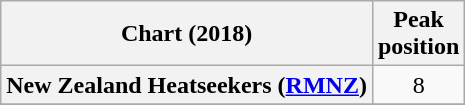<table class="wikitable sortable plainrowheaders" style="text-align:center;">
<tr>
<th>Chart (2018)</th>
<th>Peak<br>position</th>
</tr>
<tr>
<th scope="row">New Zealand Heatseekers (<a href='#'>RMNZ</a>)</th>
<td>8</td>
</tr>
<tr>
</tr>
</table>
